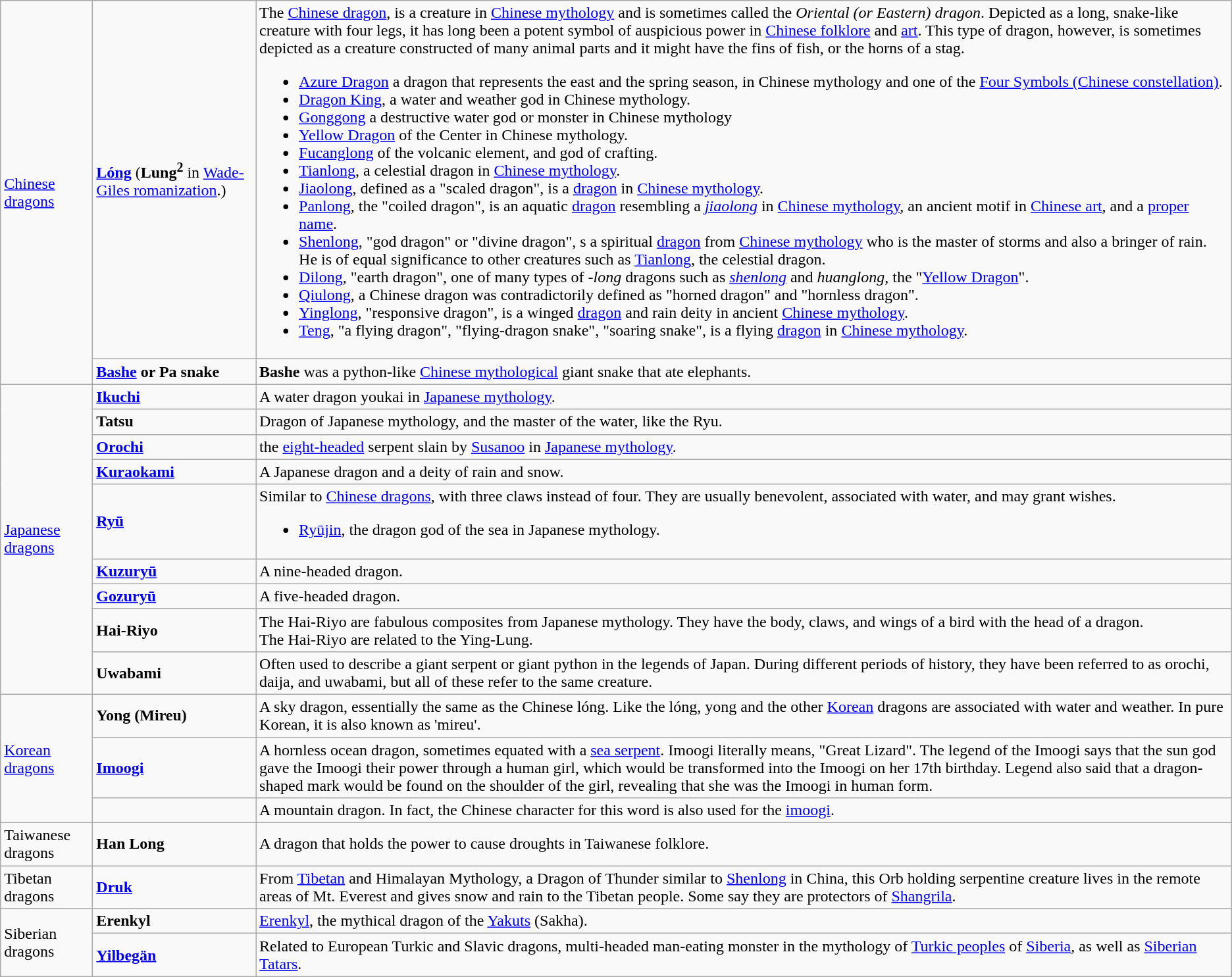<table class="wikitable">
<tr>
<td rowspan="2"><a href='#'>Chinese dragons</a></td>
<td><strong><a href='#'>Lóng</a></strong> (<strong>Lung<sup>2</sup></strong> in <a href='#'>Wade-Giles romanization</a>.)</td>
<td>The <a href='#'>Chinese dragon</a>, is a creature in <a href='#'>Chinese mythology</a> and is sometimes called the <em>Oriental (or Eastern) dragon</em>. Depicted as a long, snake-like creature with four legs, it has long been a potent symbol of auspicious power in <a href='#'>Chinese folklore</a> and <a href='#'>art</a>. This type of dragon, however, is sometimes depicted as a creature constructed of many animal parts and it might have the fins of fish, or the horns of a stag.<br><ul><li><a href='#'>Azure Dragon</a> a dragon that represents the east and the spring season, in Chinese mythology and one of the <a href='#'>Four Symbols (Chinese constellation)</a>.</li><li><a href='#'>Dragon King</a>, a water and weather god in Chinese mythology.</li><li><a href='#'>Gonggong</a> a destructive water god or monster in Chinese mythology</li><li><a href='#'>Yellow Dragon</a> of the Center in Chinese mythology.</li><li><a href='#'>Fucanglong</a> of the volcanic element, and god of crafting.</li><li><a href='#'>Tianlong</a>, a celestial dragon in <a href='#'>Chinese mythology</a>.</li><li><a href='#'>Jiaolong</a>, defined as a "scaled dragon", is a <a href='#'>dragon</a> in <a href='#'>Chinese mythology</a>.</li><li><a href='#'>Panlong</a>, the "coiled dragon", is an aquatic <a href='#'>dragon</a> resembling a <em><a href='#'>jiaolong</a></em> in <a href='#'>Chinese mythology</a>, an ancient motif in <a href='#'>Chinese art</a>, and a <a href='#'>proper name</a>.</li><li><a href='#'>Shenlong</a>, "god dragon" or "divine dragon", s a spiritual <a href='#'>dragon</a> from <a href='#'>Chinese mythology</a> who is the master of storms and also a bringer of rain. He is of equal significance to other creatures such as <a href='#'>Tianlong</a>, the celestial dragon.</li><li><a href='#'>Dilong</a>, "earth dragon", one of many types of <em>-long</em>  dragons such as <em><a href='#'>shenlong</a></em> and <em>huanglong</em>, the "<a href='#'>Yellow Dragon</a>".</li><li><a href='#'>Qiulong</a>, a Chinese dragon was contradictorily defined as "horned dragon" and "hornless dragon".</li><li><a href='#'>Yinglong</a>, "responsive dragon",  is a winged <a href='#'>dragon</a> and rain deity in ancient <a href='#'>Chinese mythology</a>.</li><li><a href='#'>Teng</a>, "a flying dragon", "flying-dragon snake", "soaring snake",  is a flying <a href='#'>dragon</a> in <a href='#'>Chinese mythology</a>.</li></ul></td>
</tr>
<tr>
<td><strong><a href='#'>Bashe</a> or Pa snake</strong></td>
<td><strong>Bashe</strong> was a python-like <a href='#'>Chinese mythological</a> giant snake that ate elephants.</td>
</tr>
<tr>
<td rowspan="9"><a href='#'>Japanese dragons</a></td>
<td><strong><a href='#'>Ikuchi</a></strong></td>
<td>A water dragon youkai in <a href='#'>Japanese mythology</a>.</td>
</tr>
<tr>
<td><strong>Tatsu</strong></td>
<td>Dragon of Japanese mythology, and the master of the water, like the Ryu.</td>
</tr>
<tr>
<td><strong><a href='#'>Orochi</a></strong></td>
<td>the <a href='#'>eight-headed</a> serpent slain by <a href='#'>Susanoo</a> in <a href='#'>Japanese mythology</a>.</td>
</tr>
<tr>
<td><strong><a href='#'>Kuraokami</a></strong></td>
<td>A Japanese dragon and a deity of rain and snow.</td>
</tr>
<tr>
<td><strong><a href='#'>Ryū</a></strong> </td>
<td>Similar to <a href='#'>Chinese dragons</a>, with three claws instead of four. They are usually benevolent, associated with water, and may grant wishes.<br><ul><li><a href='#'>Ryūjin</a>, the dragon god of the sea in Japanese mythology.</li></ul></td>
</tr>
<tr>
<td><strong><a href='#'>Kuzuryū</a></strong></td>
<td>A nine-headed dragon.</td>
</tr>
<tr>
<td><strong><a href='#'>Gozuryū</a></strong></td>
<td>A five-headed dragon.</td>
</tr>
<tr>
<td><strong>Hai-Riyo</strong></td>
<td>The Hai-Riyo are fabulous composites from Japanese mythology. They have the body, claws, and wings of a bird with the head of a dragon.<br>The Hai-Riyo are related to the Ying-Lung.</td>
</tr>
<tr>
<td><strong>Uwabami</strong></td>
<td>Often used to describe a giant serpent or giant python in the legends of Japan.  During different periods of history, they have been referred to as orochi, daija, and uwabami, but all of these refer to the same creature.</td>
</tr>
<tr>
<td rowspan="3"><a href='#'>Korean dragons</a></td>
<td><strong>Yong (Mireu)</strong></td>
<td>A sky dragon, essentially the same as the Chinese lóng. Like the lóng, yong and the other <a href='#'>Korean</a> dragons are associated with water and weather. In pure Korean, it is also known as 'mireu'.</td>
</tr>
<tr>
<td><strong><a href='#'>Imoogi</a></strong></td>
<td>A hornless ocean dragon, sometimes equated with a <a href='#'>sea serpent</a>. Imoogi literally means, "Great Lizard". The legend of the Imoogi says that the sun god gave the Imoogi their power through a human girl, which would be transformed into the Imoogi on her 17th birthday. Legend also said that a dragon-shaped mark would be found on the shoulder of the girl, revealing that she was the Imoogi in human form.</td>
</tr>
<tr>
<td></td>
<td>A mountain dragon. In fact, the Chinese character for this word is also used for the <a href='#'>imoogi</a>.</td>
</tr>
<tr>
<td>Taiwanese dragons</td>
<td><strong>Han Long</strong></td>
<td>A dragon that holds the power to cause droughts in Taiwanese folklore.</td>
</tr>
<tr>
<td>Tibetan dragons</td>
<td><strong><a href='#'>Druk</a></strong></td>
<td>From <a href='#'>Tibetan</a> and Himalayan Mythology, a Dragon of Thunder similar to <a href='#'>Shenlong</a> in China, this Orb holding serpentine creature lives in the remote areas of Mt. Everest and gives snow and rain to the Tibetan people. Some say they are protectors of <a href='#'>Shangrila</a>.</td>
</tr>
<tr>
<td rowspan="2">Siberian dragons</td>
<td><strong>Erenkyl</strong></td>
<td><a href='#'>Erenkyl</a>, the mythical dragon of the <a href='#'>Yakuts</a> (Sakha).</td>
</tr>
<tr>
<td><strong><a href='#'>Yilbegän</a></strong></td>
<td>Related to European Turkic and Slavic dragons, multi-headed man-eating monster in the mythology of <a href='#'>Turkic peoples</a> of <a href='#'>Siberia</a>, as well as <a href='#'>Siberian Tatars</a>.</td>
</tr>
</table>
